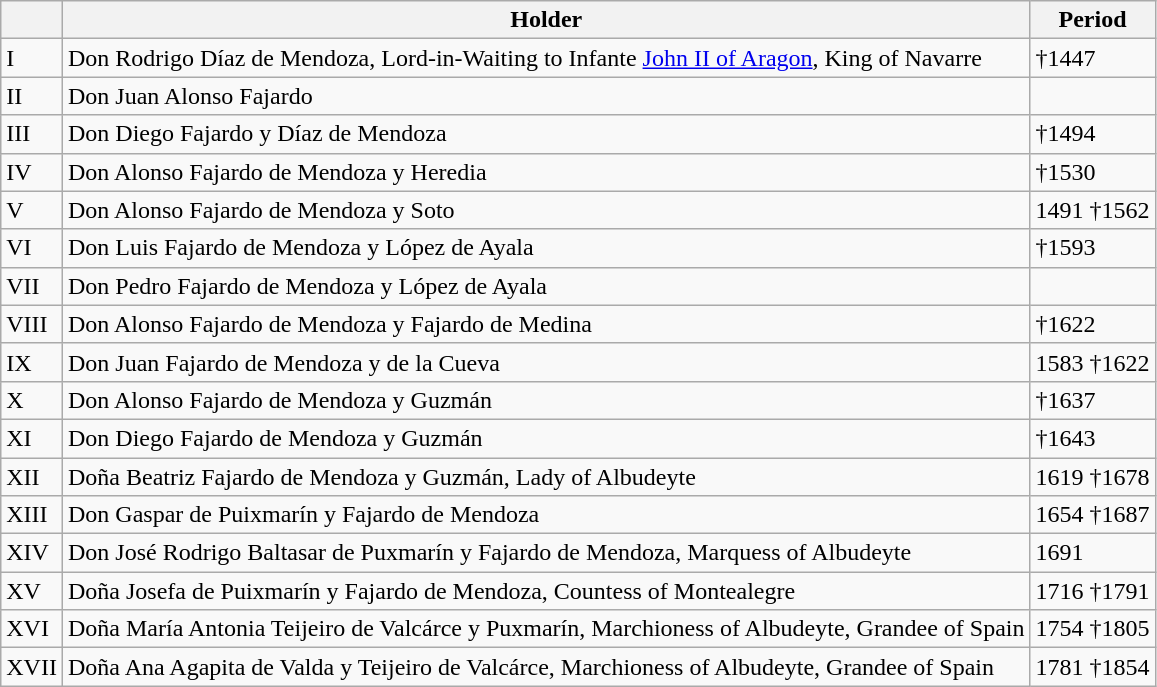<table class="wikitable">
<tr>
<th></th>
<th>Holder</th>
<th>Period</th>
</tr>
<tr>
<td>I</td>
<td>Don Rodrigo Díaz de Mendoza, Lord-in-Waiting to Infante <a href='#'>John II of Aragon</a>, King of Navarre</td>
<td>†1447</td>
</tr>
<tr>
<td>II</td>
<td>Don Juan Alonso Fajardo</td>
<td></td>
</tr>
<tr>
<td>III</td>
<td>Don Diego Fajardo y Díaz de Mendoza</td>
<td>†1494</td>
</tr>
<tr>
<td>IV</td>
<td>Don Alonso Fajardo de Mendoza y Heredia</td>
<td>†1530</td>
</tr>
<tr>
<td>V</td>
<td>Don Alonso Fajardo de Mendoza y Soto</td>
<td>1491 †1562</td>
</tr>
<tr>
<td>VI</td>
<td>Don Luis Fajardo de Mendoza y López de Ayala</td>
<td>†1593</td>
</tr>
<tr>
<td>VII</td>
<td>Don Pedro Fajardo de Mendoza y López de Ayala</td>
<td></td>
</tr>
<tr>
<td>VIII</td>
<td>Don Alonso Fajardo de Mendoza y Fajardo de Medina</td>
<td>†1622</td>
</tr>
<tr>
<td>IX</td>
<td>Don Juan Fajardo de Mendoza y de la Cueva</td>
<td>1583 †1622</td>
</tr>
<tr>
<td>X</td>
<td>Don Alonso Fajardo de Mendoza y Guzmán</td>
<td>†1637</td>
</tr>
<tr>
<td>XI</td>
<td>Don Diego Fajardo de Mendoza y Guzmán</td>
<td>†1643</td>
</tr>
<tr>
<td>XII</td>
<td>Doña Beatriz Fajardo de Mendoza y Guzmán, Lady of Albudeyte</td>
<td>1619 †1678</td>
</tr>
<tr>
<td>XIII</td>
<td>Don Gaspar de Puixmarín y Fajardo de Mendoza</td>
<td>1654 †1687</td>
</tr>
<tr>
<td>XIV</td>
<td>Don José Rodrigo Baltasar de Puxmarín y Fajardo de Mendoza, Marquess of Albudeyte</td>
<td>1691</td>
</tr>
<tr>
<td>XV</td>
<td>Doña Josefa de Puixmarín y Fajardo de Mendoza, Countess of Montealegre</td>
<td>1716 †1791</td>
</tr>
<tr>
<td>XVI</td>
<td>Doña María Antonia Teijeiro de Valcárce y Puxmarín, Marchioness of Albudeyte, Grandee of Spain</td>
<td>1754 †1805</td>
</tr>
<tr>
<td>XVII</td>
<td>Doña Ana Agapita de Valda y Teijeiro de Valcárce, Marchioness of Albudeyte, Grandee of Spain</td>
<td>1781 †1854</td>
</tr>
</table>
